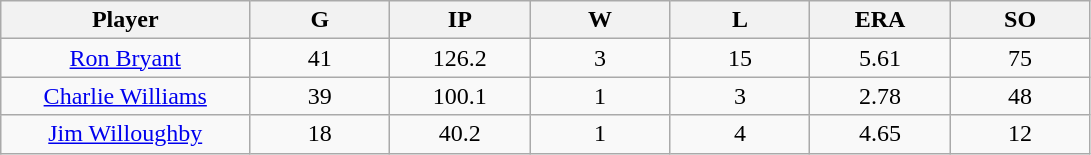<table class="wikitable sortable">
<tr>
<th bgcolor="#DDDDFF" width="16%">Player</th>
<th bgcolor="#DDDDFF" width="9%">G</th>
<th bgcolor="#DDDDFF" width="9%">IP</th>
<th bgcolor="#DDDDFF" width="9%">W</th>
<th bgcolor="#DDDDFF" width="9%">L</th>
<th bgcolor="#DDDDFF" width="9%">ERA</th>
<th bgcolor="#DDDDFF" width="9%">SO</th>
</tr>
<tr align="center">
<td><a href='#'>Ron Bryant</a></td>
<td>41</td>
<td>126.2</td>
<td>3</td>
<td>15</td>
<td>5.61</td>
<td>75</td>
</tr>
<tr align=center>
<td><a href='#'>Charlie Williams</a></td>
<td>39</td>
<td>100.1</td>
<td>1</td>
<td>3</td>
<td>2.78</td>
<td>48</td>
</tr>
<tr align=center>
<td><a href='#'>Jim Willoughby</a></td>
<td>18</td>
<td>40.2</td>
<td>1</td>
<td>4</td>
<td>4.65</td>
<td>12</td>
</tr>
</table>
